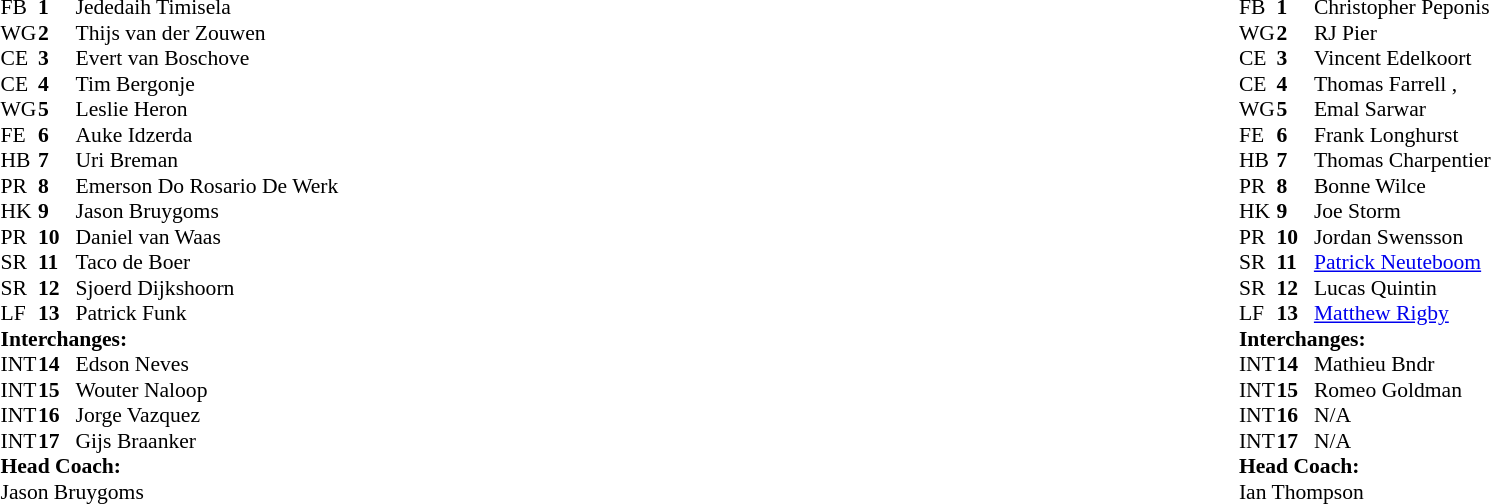<table style="width:100%">
<tr>
<td style="vertical-align:top;width:40%"><br><table style="font-size:90%" cellspacing="0" cellpadding="0">
<tr>
<th width=25></th>
<th width=25></th>
</tr>
<tr>
<td>FB</td>
<td><strong>1</strong></td>
<td> Jededaih Timisela </td>
</tr>
<tr>
<td>WG</td>
<td><strong>2</strong></td>
<td> Thijs van der Zouwen </td>
</tr>
<tr>
<td>CE</td>
<td><strong>3</strong></td>
<td> Evert van Boschove </td>
</tr>
<tr>
<td>CE</td>
<td><strong>4</strong></td>
<td> Tim Bergonje </td>
</tr>
<tr>
<td>WG</td>
<td><strong>5</strong></td>
<td> Leslie Heron</td>
</tr>
<tr>
<td>FE</td>
<td><strong>6</strong></td>
<td> Auke Idzerda </td>
</tr>
<tr>
<td>HB</td>
<td><strong>7</strong></td>
<td> Uri Breman</td>
</tr>
<tr>
<td>PR</td>
<td><strong>8</strong></td>
<td> Emerson Do Rosario De Werk</td>
</tr>
<tr>
<td>HK</td>
<td><strong>9</strong></td>
<td> Jason Bruygoms </td>
</tr>
<tr>
<td>PR</td>
<td><strong>10</strong></td>
<td> Daniel van Waas</td>
</tr>
<tr>
<td>SR</td>
<td><strong>11</strong></td>
<td> Taco de Boer</td>
</tr>
<tr>
<td>SR</td>
<td><strong>12</strong></td>
<td> Sjoerd Dijkshoorn</td>
</tr>
<tr>
<td>LF</td>
<td><strong>13</strong></td>
<td> Patrick Funk</td>
</tr>
<tr>
<td colspan="3"><strong>Interchanges:</strong></td>
</tr>
<tr>
<td>INT</td>
<td><strong>14</strong></td>
<td> Edson Neves </td>
</tr>
<tr>
<td>INT</td>
<td><strong>15</strong></td>
<td> Wouter Naloop </td>
</tr>
<tr>
<td>INT</td>
<td><strong>16</strong></td>
<td> Jorge Vazquez</td>
</tr>
<tr>
<td>INT</td>
<td><strong>17</strong></td>
<td> Gijs Braanker</td>
</tr>
<tr>
<td colspan=3><strong>Head Coach:</strong></td>
</tr>
<tr>
<td colspan=4> Jason Bruygoms</td>
</tr>
</table>
</td>
<td style="vertical-align:top; width:50%"><br><table cellspacing="0" cellpadding="0" style="font-size:90%; margin:auto">
<tr>
<th width=25></th>
<th width=25></th>
</tr>
<tr>
<td>FB</td>
<td><strong>1</strong></td>
<td> Christopher Peponis </td>
</tr>
<tr>
<td>WG</td>
<td><strong>2</strong></td>
<td> RJ Pier</td>
</tr>
<tr>
<td>CE</td>
<td><strong>3</strong></td>
<td> Vincent Edelkoort</td>
</tr>
<tr>
<td>CE</td>
<td><strong>4</strong></td>
<td> Thomas Farrell , </td>
</tr>
<tr>
<td>WG</td>
<td><strong>5</strong></td>
<td> Emal Sarwar</td>
</tr>
<tr>
<td>FE</td>
<td><strong>6</strong></td>
<td> Frank Longhurst </td>
</tr>
<tr>
<td>HB</td>
<td><strong>7</strong></td>
<td> Thomas Charpentier</td>
</tr>
<tr>
<td>PR</td>
<td><strong>8</strong></td>
<td> Bonne Wilce</td>
</tr>
<tr>
<td>HK</td>
<td><strong>9</strong></td>
<td> Joe Storm </td>
</tr>
<tr>
<td>PR</td>
<td><strong>10</strong></td>
<td> Jordan Swensson</td>
</tr>
<tr>
<td>SR</td>
<td><strong>11</strong></td>
<td> <a href='#'>Patrick Neuteboom</a></td>
</tr>
<tr>
<td>SR</td>
<td><strong>12</strong></td>
<td> Lucas Quintin</td>
</tr>
<tr>
<td>LF</td>
<td><strong>13</strong></td>
<td> <a href='#'>Matthew Rigby</a> </td>
</tr>
<tr>
<td colspan="3"><strong>Interchanges:</strong></td>
</tr>
<tr>
<td>INT</td>
<td><strong>14</strong></td>
<td> Mathieu Bndr</td>
</tr>
<tr>
<td>INT</td>
<td><strong>15</strong></td>
<td> Romeo Goldman</td>
</tr>
<tr>
<td>INT</td>
<td><strong>16</strong></td>
<td> N/A</td>
</tr>
<tr>
<td>INT</td>
<td><strong>17</strong></td>
<td> N/A</td>
</tr>
<tr>
<td colspan=3><strong>Head Coach:</strong></td>
</tr>
<tr>
<td colspan=4> Ian Thompson</td>
</tr>
</table>
</td>
</tr>
</table>
